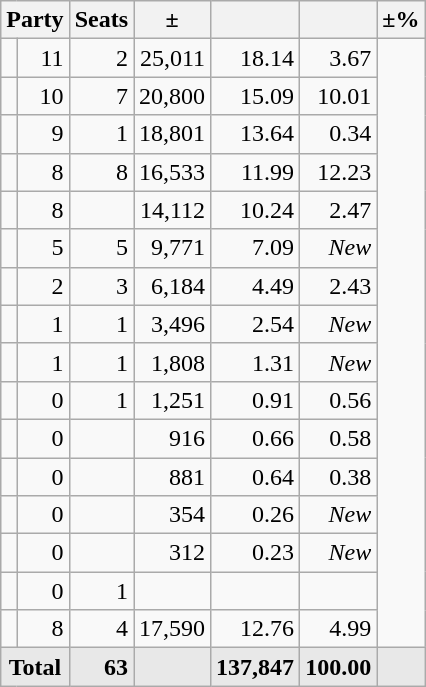<table class="wikitable sortable" border="1">
<tr>
<th colspan="2" align="center">Party</th>
<th>Seats</th>
<th>±</th>
<th></th>
<th></th>
<th>±%</th>
</tr>
<tr>
<td></td>
<td align="right">11</td>
<td align="right">2</td>
<td align="right">25,011</td>
<td align="right">18.14</td>
<td align="right">3.67</td>
</tr>
<tr>
<td></td>
<td align="right">10</td>
<td align="right">7</td>
<td align="right">20,800</td>
<td align="right">15.09</td>
<td align="right">10.01</td>
</tr>
<tr>
<td></td>
<td align="right">9</td>
<td align="right">1</td>
<td align="right">18,801</td>
<td align="right">13.64</td>
<td align="right">0.34</td>
</tr>
<tr>
<td></td>
<td align="right">8</td>
<td align="right">8</td>
<td align="right">16,533</td>
<td align="right">11.99</td>
<td align="right">12.23</td>
</tr>
<tr>
<td></td>
<td align="right">8</td>
<td align="right"></td>
<td align="right">14,112</td>
<td align="right">10.24</td>
<td align="right">2.47</td>
</tr>
<tr>
<td></td>
<td align="right">5</td>
<td align="right">5</td>
<td align="right">9,771</td>
<td align="right">7.09</td>
<td align="right"><em>New</em></td>
</tr>
<tr>
<td></td>
<td align="right">2</td>
<td align="right">3</td>
<td align="right">6,184</td>
<td align="right">4.49</td>
<td align="right">2.43</td>
</tr>
<tr>
<td></td>
<td align="right">1</td>
<td align="right">1</td>
<td align="right">3,496</td>
<td align="right">2.54</td>
<td align="right"><em>New</em></td>
</tr>
<tr>
<td></td>
<td align="right">1</td>
<td align="right">1</td>
<td align="right">1,808</td>
<td align="right">1.31</td>
<td align="right"><em>New</em></td>
</tr>
<tr>
<td></td>
<td align="right">0</td>
<td align="right">1</td>
<td align="right">1,251</td>
<td align="right">0.91</td>
<td align="right">0.56</td>
</tr>
<tr>
<td></td>
<td align="right">0</td>
<td align="right"></td>
<td align="right">916</td>
<td align="right">0.66</td>
<td align="right">0.58</td>
</tr>
<tr>
<td></td>
<td align="right">0</td>
<td align="right"></td>
<td align="right">881</td>
<td align="right">0.64</td>
<td align="right">0.38</td>
</tr>
<tr>
<td></td>
<td align="right">0</td>
<td align="right"></td>
<td align="right">354</td>
<td align="right">0.26</td>
<td align="right"><em>New</em></td>
</tr>
<tr>
<td></td>
<td align="right">0</td>
<td align="right"></td>
<td align="right">312</td>
<td align="right">0.23</td>
<td align="right"><em>New</em></td>
</tr>
<tr>
<td></td>
<td align="right">0</td>
<td align="right">1</td>
<td></td>
<td></td>
<td></td>
</tr>
<tr>
<td></td>
<td align="right">8</td>
<td align="right">4</td>
<td align="right">17,590</td>
<td align="right">12.76</td>
<td align="right">4.99</td>
</tr>
<tr style="font-weight:bold; background:rgb(232,232,232);">
<td colspan="2" align="center">Total</td>
<td align="right">63</td>
<td align="right"></td>
<td align="right">137,847</td>
<td align="right">100.00</td>
<td align="right"></td>
</tr>
</table>
